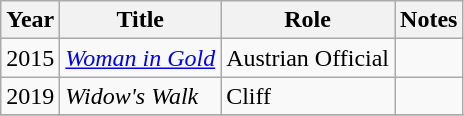<table class="wikitable plainrowheaders sortable">
<tr>
<th>Year</th>
<th>Title</th>
<th>Role</th>
<th>Notes</th>
</tr>
<tr>
<td>2015</td>
<td><em><a href='#'>Woman in Gold</a></em></td>
<td>Austrian Official</td>
<td></td>
</tr>
<tr>
<td>2019</td>
<td><em>Widow's Walk</em></td>
<td>Cliff</td>
<td></td>
</tr>
<tr>
</tr>
</table>
